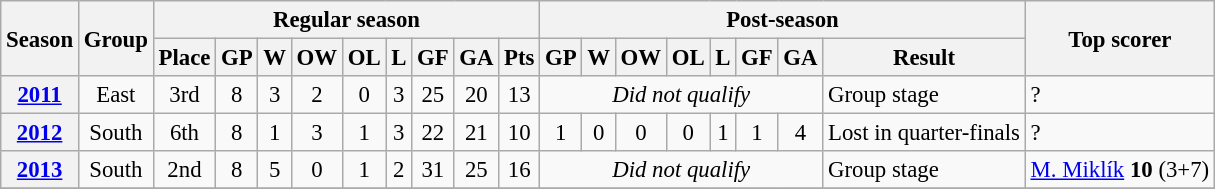<table class="wikitable collapsible" style="text-align: center; font-size: 95%">
<tr>
<th rowspan="2">Season</th>
<th rowspan="2">Group</th>
<th colspan="9">Regular season</th>
<th colspan="8">Post-season</th>
<th rowspan="2">Top scorer</th>
</tr>
<tr>
<th>Place</th>
<th>GP</th>
<th>W</th>
<th>OW</th>
<th>OL</th>
<th>L</th>
<th>GF</th>
<th>GA</th>
<th>Pts</th>
<th>GP</th>
<th>W</th>
<th>OW</th>
<th>OL</th>
<th>L</th>
<th>GF</th>
<th>GA</th>
<th>Result</th>
</tr>
<tr>
<th><a href='#'>2011</a></th>
<td>East</td>
<td>3rd</td>
<td>8</td>
<td>3</td>
<td>2</td>
<td>0</td>
<td>3</td>
<td>25</td>
<td>20</td>
<td>13</td>
<td colspan=7><em>Did not qualify</em></td>
<td align=left>Group stage</td>
<td align=left>?</td>
</tr>
<tr>
<th><a href='#'>2012</a></th>
<td>South</td>
<td>6th</td>
<td>8</td>
<td>1</td>
<td>3</td>
<td>1</td>
<td>3</td>
<td>22</td>
<td>21</td>
<td>10</td>
<td>1</td>
<td>0</td>
<td>0</td>
<td>0</td>
<td>1</td>
<td>1</td>
<td>4</td>
<td align=left>Lost in quarter-finals</td>
<td align=left>?</td>
</tr>
<tr>
<th><a href='#'>2013</a></th>
<td>South</td>
<td>2nd</td>
<td>8</td>
<td>5</td>
<td>0</td>
<td>1</td>
<td>2</td>
<td>31</td>
<td>25</td>
<td>16</td>
<td colspan=7><em>Did not qualify</em></td>
<td align=left>Group stage</td>
<td align=left> <a href='#'>M. Miklík</a> <strong>10</strong> (3+7)</td>
</tr>
<tr>
</tr>
</table>
